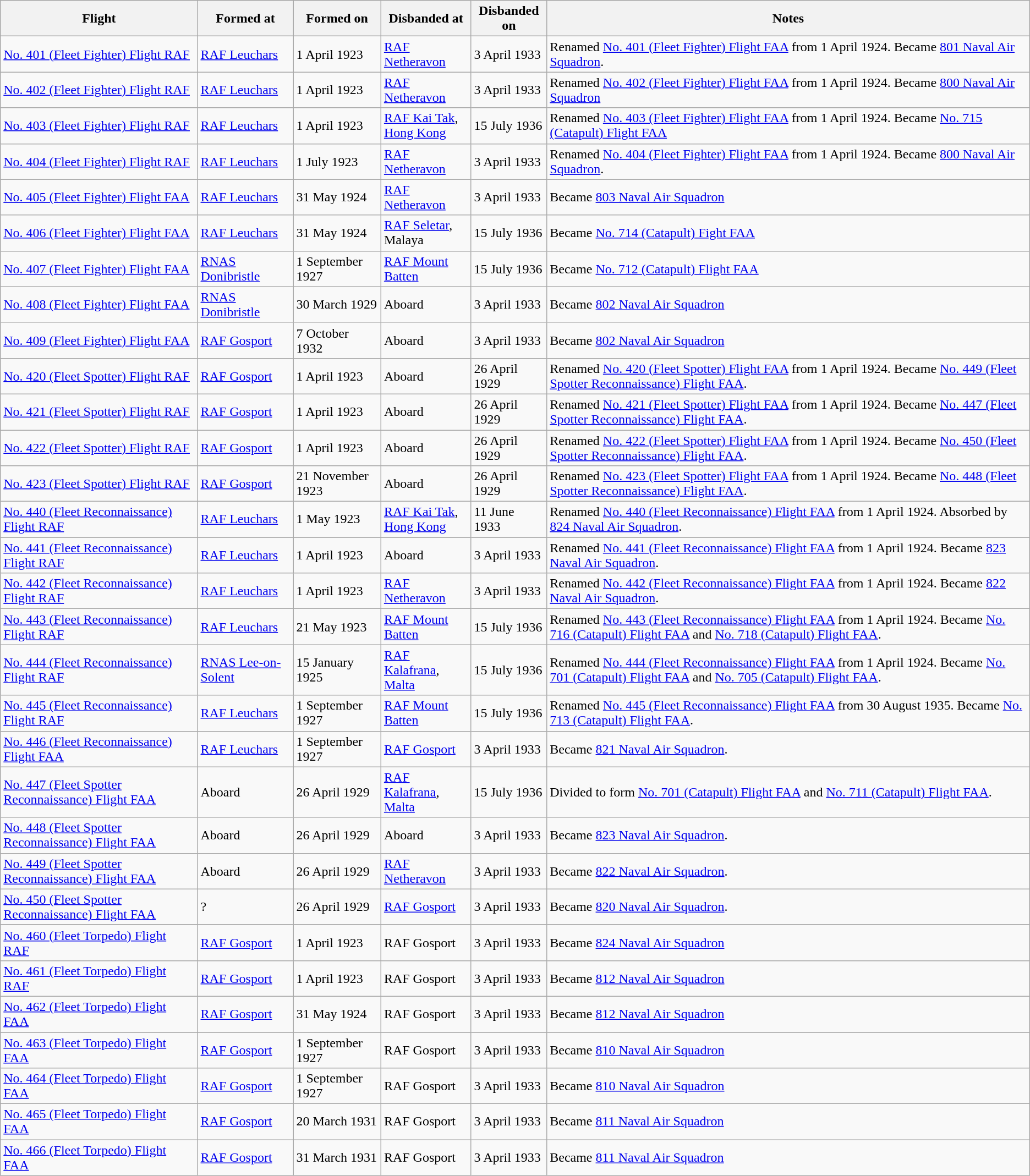<table class="wikitable">
<tr>
<th>Flight</th>
<th>Formed at</th>
<th>Formed on</th>
<th>Disbanded at</th>
<th>Disbanded on</th>
<th>Notes</th>
</tr>
<tr>
<td><a href='#'>No. 401 (Fleet Fighter) Flight RAF</a></td>
<td><a href='#'>RAF Leuchars</a></td>
<td>1 April 1923</td>
<td><a href='#'>RAF Netheravon</a></td>
<td>3 April 1933</td>
<td>Renamed <a href='#'>No. 401 (Fleet Fighter) Flight FAA</a> from 1 April 1924. Became <a href='#'>801 Naval Air Squadron</a>.</td>
</tr>
<tr>
<td><a href='#'>No. 402 (Fleet Fighter) Flight RAF</a></td>
<td><a href='#'>RAF Leuchars</a></td>
<td>1 April 1923</td>
<td><a href='#'>RAF Netheravon</a></td>
<td>3 April 1933</td>
<td>Renamed <a href='#'>No. 402 (Fleet Fighter) Flight FAA</a> from 1 April 1924. Became <a href='#'>800 Naval Air Squadron</a></td>
</tr>
<tr>
<td><a href='#'>No. 403 (Fleet Fighter) Flight RAF</a></td>
<td><a href='#'>RAF Leuchars</a></td>
<td>1 April 1923</td>
<td><a href='#'>RAF Kai Tak</a>,<br><a href='#'>Hong Kong</a></td>
<td>15 July 1936</td>
<td>Renamed <a href='#'>No. 403 (Fleet Fighter) Flight FAA</a> from 1 April 1924. Became <a href='#'>No. 715 (Catapult) Flight FAA</a></td>
</tr>
<tr>
<td><a href='#'>No. 404 (Fleet Fighter) Flight RAF</a></td>
<td><a href='#'>RAF Leuchars</a></td>
<td>1 July 1923</td>
<td><a href='#'>RAF Netheravon</a></td>
<td>3 April 1933</td>
<td>Renamed <a href='#'>No. 404 (Fleet Fighter) Flight FAA</a> from 1 April 1924. Became <a href='#'>800 Naval Air Squadron</a>.</td>
</tr>
<tr>
<td><a href='#'>No. 405 (Fleet Fighter) Flight FAA</a></td>
<td><a href='#'>RAF Leuchars</a></td>
<td>31 May 1924</td>
<td><a href='#'>RAF Netheravon</a></td>
<td>3 April 1933</td>
<td>Became <a href='#'>803 Naval Air Squadron</a></td>
</tr>
<tr>
<td><a href='#'>No. 406 (Fleet Fighter) Flight FAA</a></td>
<td><a href='#'>RAF Leuchars</a></td>
<td>31 May 1924</td>
<td><a href='#'>RAF Seletar</a>,<br>Malaya</td>
<td>15 July 1936</td>
<td>Became <a href='#'>No. 714 (Catapult) Fight FAA</a></td>
</tr>
<tr>
<td><a href='#'>No. 407 (Fleet Fighter) Flight FAA</a></td>
<td><a href='#'>RNAS Donibristle</a></td>
<td>1 September 1927</td>
<td><a href='#'>RAF Mount Batten</a></td>
<td>15 July 1936</td>
<td>Became <a href='#'>No. 712 (Catapult) Flight FAA</a></td>
</tr>
<tr>
<td><a href='#'>No. 408 (Fleet Fighter) Flight FAA</a></td>
<td><a href='#'>RNAS Donibristle</a></td>
<td>30 March 1929</td>
<td>Aboard<br></td>
<td>3 April 1933</td>
<td>Became <a href='#'>802 Naval Air Squadron</a></td>
</tr>
<tr>
<td><a href='#'>No. 409 (Fleet Fighter) Flight FAA</a></td>
<td><a href='#'>RAF Gosport</a></td>
<td>7 October 1932</td>
<td>Aboard<br></td>
<td>3 April 1933</td>
<td>Became <a href='#'>802 Naval Air Squadron</a></td>
</tr>
<tr>
<td><a href='#'>No. 420 (Fleet Spotter) Flight RAF</a></td>
<td><a href='#'>RAF Gosport</a></td>
<td>1 April 1923</td>
<td>Aboard<br></td>
<td>26 April 1929</td>
<td>Renamed <a href='#'>No. 420 (Fleet Spotter) Flight FAA</a> from 1 April 1924. Became <a href='#'>No. 449 (Fleet Spotter Reconnaissance) Flight FAA</a>.</td>
</tr>
<tr>
<td><a href='#'>No. 421 (Fleet Spotter) Flight RAF</a></td>
<td><a href='#'>RAF Gosport</a></td>
<td>1 April 1923</td>
<td>Aboard<br></td>
<td>26 April 1929</td>
<td>Renamed <a href='#'>No. 421 (Fleet Spotter) Flight FAA</a> from 1 April 1924. Became <a href='#'>No. 447 (Fleet Spotter Reconnaissance) Flight FAA</a>.</td>
</tr>
<tr>
<td><a href='#'>No. 422 (Fleet Spotter) Flight RAF</a></td>
<td><a href='#'>RAF Gosport</a></td>
<td>1 April 1923</td>
<td>Aboard<br></td>
<td>26 April 1929</td>
<td>Renamed <a href='#'>No. 422 (Fleet Spotter) Flight FAA</a> from 1 April 1924. Became <a href='#'>No. 450 (Fleet Spotter Reconnaissance) Flight FAA</a>.</td>
</tr>
<tr>
<td><a href='#'>No. 423 (Fleet Spotter) Flight RAF</a></td>
<td><a href='#'>RAF Gosport</a></td>
<td>21 November 1923</td>
<td>Aboard<br></td>
<td>26 April 1929</td>
<td>Renamed <a href='#'>No. 423 (Fleet Spotter) Flight FAA</a> from 1 April 1924. Became <a href='#'>No. 448 (Fleet Spotter Reconnaissance) Flight FAA</a>.</td>
</tr>
<tr>
<td><a href='#'>No. 440 (Fleet Reconnaissance) Flight RAF</a></td>
<td><a href='#'>RAF Leuchars</a></td>
<td>1 May 1923</td>
<td><a href='#'>RAF Kai Tak</a>,<br><a href='#'>Hong Kong</a></td>
<td>11 June 1933</td>
<td>Renamed <a href='#'>No. 440 (Fleet Reconnaissance) Flight FAA</a> from 1 April 1924. Absorbed by <a href='#'>824 Naval Air Squadron</a>.</td>
</tr>
<tr>
<td><a href='#'>No. 441 (Fleet Reconnaissance) Flight RAF</a></td>
<td><a href='#'>RAF Leuchars</a></td>
<td>1 April 1923</td>
<td>Aboard<br></td>
<td>3 April 1933</td>
<td>Renamed <a href='#'>No. 441 (Fleet Reconnaissance) Flight FAA</a> from 1 April 1924. Became <a href='#'>823 Naval Air Squadron</a>.</td>
</tr>
<tr>
<td><a href='#'>No. 442 (Fleet Reconnaissance) Flight RAF</a></td>
<td><a href='#'>RAF Leuchars</a></td>
<td>1 April 1923</td>
<td><a href='#'>RAF Netheravon</a></td>
<td>3 April 1933</td>
<td>Renamed <a href='#'>No. 442 (Fleet Reconnaissance) Flight FAA</a> from 1 April 1924. Became <a href='#'>822 Naval Air Squadron</a>.</td>
</tr>
<tr>
<td><a href='#'>No. 443 (Fleet Reconnaissance) Flight RAF</a></td>
<td><a href='#'>RAF Leuchars</a></td>
<td>21 May 1923</td>
<td><a href='#'>RAF Mount Batten</a></td>
<td>15 July 1936</td>
<td>Renamed <a href='#'>No. 443 (Fleet Reconnaissance) Flight FAA</a> from 1 April 1924. Became <a href='#'>No. 716 (Catapult) Flight FAA</a> and <a href='#'>No. 718 (Catapult) Flight FAA</a>.</td>
</tr>
<tr>
<td><a href='#'>No. 444 (Fleet Reconnaissance) Flight RAF</a></td>
<td><a href='#'>RNAS Lee-on-Solent</a></td>
<td>15 January 1925</td>
<td><a href='#'>RAF Kalafrana</a>,<br><a href='#'>Malta</a></td>
<td>15 July 1936</td>
<td>Renamed <a href='#'>No. 444 (Fleet Reconnaissance) Flight FAA</a> from 1 April 1924. Became <a href='#'>No. 701 (Catapult) Flight FAA</a> and <a href='#'>No. 705 (Catapult) Flight FAA</a>.</td>
</tr>
<tr>
<td><a href='#'>No. 445 (Fleet Reconnaissance) Flight RAF</a></td>
<td><a href='#'>RAF Leuchars</a></td>
<td>1 September 1927</td>
<td><a href='#'>RAF Mount Batten</a></td>
<td>15 July 1936</td>
<td>Renamed <a href='#'>No. 445 (Fleet Reconnaissance) Flight FAA</a> from 30 August 1935. Became <a href='#'>No. 713 (Catapult) Flight FAA</a>.</td>
</tr>
<tr>
<td><a href='#'>No. 446 (Fleet Reconnaissance) Flight FAA</a></td>
<td><a href='#'>RAF Leuchars</a></td>
<td>1 September 1927</td>
<td><a href='#'>RAF Gosport</a></td>
<td>3 April 1933</td>
<td>Became <a href='#'>821 Naval Air Squadron</a>.</td>
</tr>
<tr>
<td><a href='#'>No. 447 (Fleet Spotter Reconnaissance) Flight FAA</a></td>
<td>Aboard<br></td>
<td>26 April 1929</td>
<td><a href='#'>RAF Kalafrana</a>,<br><a href='#'>Malta</a></td>
<td>15 July 1936</td>
<td>Divided to form <a href='#'>No. 701 (Catapult) Flight FAA</a> and <a href='#'>No. 711 (Catapult) Flight FAA</a>.</td>
</tr>
<tr>
<td><a href='#'>No. 448 (Fleet Spotter Reconnaissance) Flight FAA</a></td>
<td>Aboard<br></td>
<td>26 April 1929</td>
<td>Aboard<br></td>
<td>3 April 1933</td>
<td>Became <a href='#'>823 Naval Air Squadron</a>.</td>
</tr>
<tr>
<td><a href='#'>No. 449 (Fleet Spotter Reconnaissance) Flight FAA</a></td>
<td>Aboard<br></td>
<td>26 April 1929</td>
<td><a href='#'>RAF Netheravon</a></td>
<td>3 April 1933</td>
<td>Became <a href='#'>822 Naval Air Squadron</a>.</td>
</tr>
<tr>
<td><a href='#'>No. 450 (Fleet Spotter Reconnaissance) Flight FAA</a></td>
<td>?</td>
<td>26 April 1929</td>
<td><a href='#'>RAF Gosport</a></td>
<td>3 April 1933</td>
<td>Became <a href='#'>820 Naval Air Squadron</a>.</td>
</tr>
<tr>
<td><a href='#'>No. 460 (Fleet Torpedo) Flight RAF</a></td>
<td><a href='#'>RAF Gosport</a></td>
<td>1 April 1923</td>
<td>RAF Gosport</td>
<td>3 April 1933</td>
<td>Became <a href='#'>824 Naval Air Squadron</a></td>
</tr>
<tr>
<td><a href='#'>No. 461 (Fleet Torpedo) Flight RAF</a></td>
<td><a href='#'>RAF Gosport</a></td>
<td>1 April 1923</td>
<td>RAF Gosport</td>
<td>3 April 1933</td>
<td>Became <a href='#'>812 Naval Air Squadron</a></td>
</tr>
<tr>
<td><a href='#'>No. 462 (Fleet Torpedo) Flight FAA</a></td>
<td><a href='#'>RAF Gosport</a></td>
<td>31 May 1924</td>
<td>RAF Gosport</td>
<td>3 April 1933</td>
<td>Became <a href='#'>812 Naval Air Squadron</a></td>
</tr>
<tr>
<td><a href='#'>No. 463 (Fleet Torpedo) Flight FAA</a></td>
<td><a href='#'>RAF Gosport</a></td>
<td>1 September 1927</td>
<td>RAF Gosport</td>
<td>3 April 1933</td>
<td>Became <a href='#'>810 Naval Air Squadron</a></td>
</tr>
<tr>
<td><a href='#'>No. 464 (Fleet Torpedo) Flight FAA</a></td>
<td><a href='#'>RAF Gosport</a></td>
<td>1 September 1927</td>
<td>RAF Gosport</td>
<td>3 April 1933</td>
<td>Became <a href='#'>810 Naval Air Squadron</a></td>
</tr>
<tr>
<td><a href='#'>No. 465 (Fleet Torpedo) Flight FAA</a></td>
<td><a href='#'>RAF Gosport</a></td>
<td>20 March 1931</td>
<td>RAF Gosport</td>
<td>3 April 1933</td>
<td>Became <a href='#'>811 Naval Air Squadron</a></td>
</tr>
<tr>
<td><a href='#'>No. 466 (Fleet Torpedo) Flight FAA</a></td>
<td><a href='#'>RAF Gosport</a></td>
<td>31 March 1931</td>
<td>RAF Gosport</td>
<td>3 April 1933</td>
<td>Became <a href='#'>811 Naval Air Squadron</a></td>
</tr>
</table>
